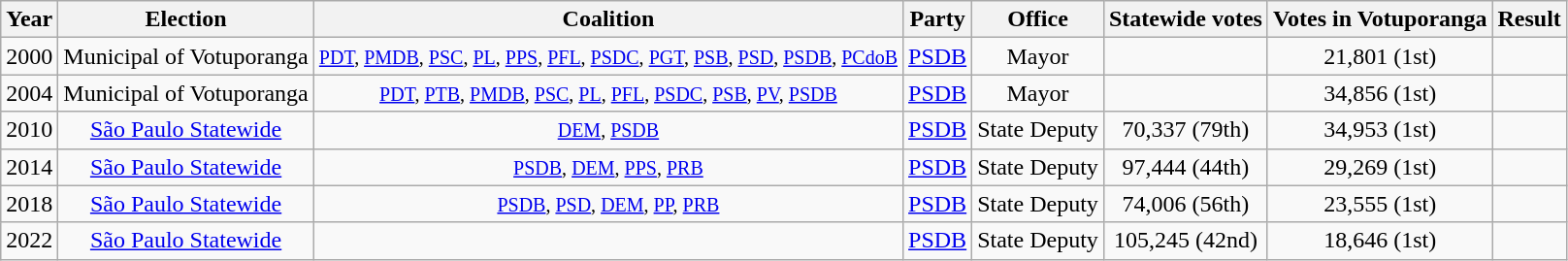<table class="wikitable" style="text-align:center">
<tr>
<th>Year</th>
<th>Election</th>
<th>Coalition</th>
<th>Party</th>
<th>Office</th>
<th>Statewide votes</th>
<th>Votes in Votuporanga</th>
<th>Result</th>
</tr>
<tr>
<td>2000</td>
<td>Municipal of Votuporanga</td>
<td><small><a href='#'>PDT</a>, <a href='#'>PMDB</a>, <a href='#'>PSC</a>, <a href='#'>PL</a>, <a href='#'>PPS</a>, <a href='#'>PFL</a>, <a href='#'>PSDC</a>, <a href='#'>PGT</a>, <a href='#'>PSB</a>, <a href='#'>PSD</a>, <a href='#'>PSDB</a>, <a href='#'>PCdoB</a></small></td>
<td><a href='#'>PSDB</a></td>
<td>Mayor</td>
<td></td>
<td>21,801 (1st)</td>
<td></td>
</tr>
<tr>
<td>2004</td>
<td>Municipal of Votuporanga</td>
<td><small><a href='#'>PDT</a>, <a href='#'>PTB</a>, <a href='#'>PMDB</a>, <a href='#'>PSC</a>, <a href='#'>PL</a>, <a href='#'>PFL</a>, <a href='#'>PSDC</a>, <a href='#'>PSB</a>, <a href='#'>PV</a>, <a href='#'>PSDB</a></small></td>
<td><a href='#'>PSDB</a></td>
<td>Mayor</td>
<td></td>
<td>34,856 (1st)</td>
<td></td>
</tr>
<tr>
<td>2010</td>
<td><a href='#'>São Paulo Statewide</a></td>
<td><small><a href='#'>DEM</a>, <a href='#'>PSDB</a></small></td>
<td><a href='#'>PSDB</a></td>
<td>State Deputy</td>
<td>70,337 (79th)</td>
<td>34,953 (1st)</td>
<td></td>
</tr>
<tr>
<td>2014</td>
<td><a href='#'>São Paulo Statewide</a></td>
<td><small><a href='#'>PSDB</a>, <a href='#'>DEM</a>, <a href='#'>PPS</a>, <a href='#'>PRB</a></small></td>
<td><a href='#'>PSDB</a></td>
<td>State Deputy</td>
<td>97,444 (44th)</td>
<td>29,269 (1st)</td>
<td></td>
</tr>
<tr>
<td>2018</td>
<td><a href='#'>São Paulo Statewide</a></td>
<td><small><a href='#'>PSDB</a>, <a href='#'>PSD</a>, <a href='#'>DEM</a>, <a href='#'>PP</a>, <a href='#'>PRB</a></small></td>
<td><a href='#'>PSDB</a></td>
<td>State Deputy</td>
<td>74,006 (56th)</td>
<td>23,555 (1st)</td>
<td></td>
</tr>
<tr>
<td>2022</td>
<td><a href='#'>São Paulo Statewide</a></td>
<td></td>
<td><a href='#'>PSDB</a></td>
<td>State Deputy</td>
<td>105,245 (42nd)</td>
<td>18,646 (1st)</td>
<td></td>
</tr>
</table>
